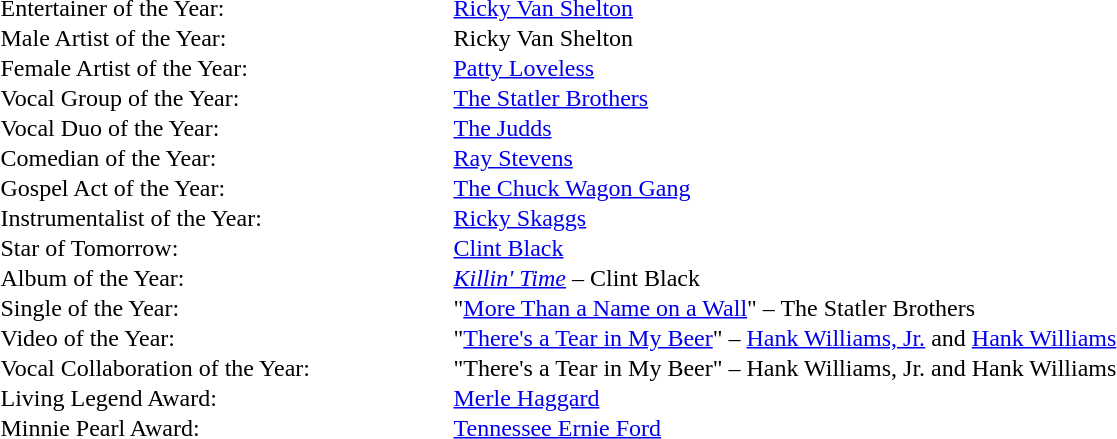<table cellspacing="0" border="0" cellpadding="1">
<tr>
<td style="width:300px;">Entertainer of the Year:</td>
<td><a href='#'>Ricky Van Shelton</a></td>
</tr>
<tr>
<td>Male Artist of the Year:</td>
<td>Ricky Van Shelton</td>
</tr>
<tr>
<td>Female Artist of the Year:</td>
<td><a href='#'>Patty Loveless</a></td>
</tr>
<tr>
<td>Vocal Group of the Year:</td>
<td><a href='#'>The Statler Brothers</a></td>
</tr>
<tr>
<td>Vocal Duo of the Year:</td>
<td><a href='#'>The Judds</a></td>
</tr>
<tr>
<td>Comedian of the Year:</td>
<td><a href='#'>Ray Stevens</a></td>
</tr>
<tr>
<td>Gospel Act of the Year:</td>
<td><a href='#'>The Chuck Wagon Gang</a></td>
</tr>
<tr>
<td>Instrumentalist of the Year:</td>
<td><a href='#'>Ricky Skaggs</a></td>
</tr>
<tr>
<td>Star of Tomorrow:</td>
<td><a href='#'>Clint Black</a></td>
</tr>
<tr>
<td>Album of the Year:</td>
<td><em><a href='#'>Killin' Time</a></em> – Clint Black</td>
</tr>
<tr>
<td>Single of the Year:</td>
<td>"<a href='#'>More Than a Name on a Wall</a>" – The Statler Brothers</td>
</tr>
<tr>
<td>Video of the Year:</td>
<td>"<a href='#'>There's a Tear in My Beer</a>" – <a href='#'>Hank Williams, Jr.</a> and <a href='#'>Hank Williams</a></td>
</tr>
<tr>
<td>Vocal Collaboration of the Year:</td>
<td>"There's a Tear in My Beer" – Hank Williams, Jr. and Hank Williams</td>
</tr>
<tr>
<td>Living Legend Award:</td>
<td><a href='#'>Merle Haggard</a></td>
</tr>
<tr>
<td>Minnie Pearl Award:</td>
<td><a href='#'>Tennessee Ernie Ford</a></td>
</tr>
<tr>
</tr>
</table>
